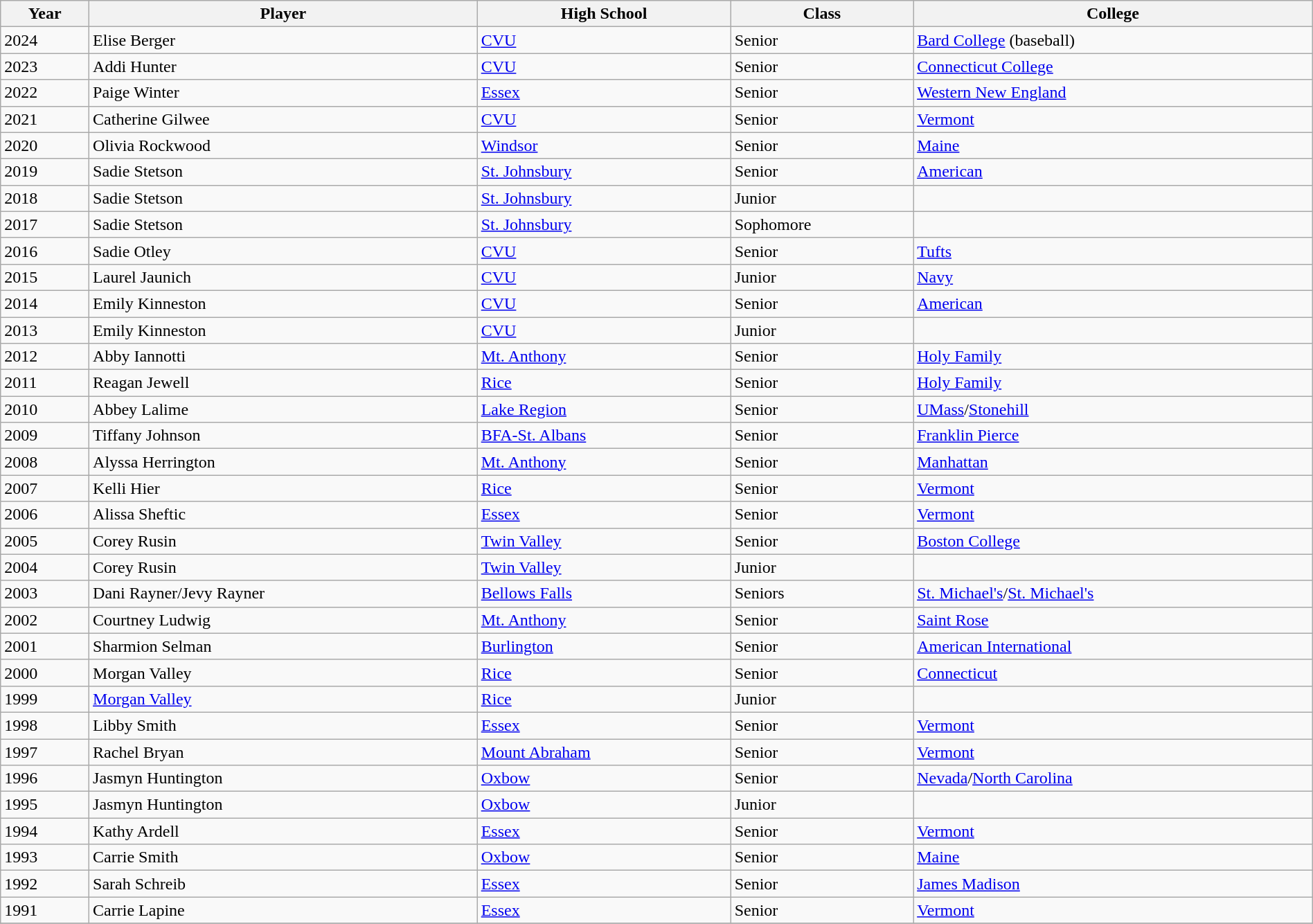<table class="wikitable sortable" width="100%">
<tr>
<th>Year</th>
<th>Player</th>
<th>High School</th>
<th>Class</th>
<th>College</th>
</tr>
<tr>
<td>2024</td>
<td>Elise Berger</td>
<td><a href='#'>CVU</a></td>
<td>Senior</td>
<td><a href='#'>Bard College</a> (baseball)</td>
</tr>
<tr>
<td>2023</td>
<td>Addi Hunter</td>
<td><a href='#'>CVU</a></td>
<td>Senior</td>
<td><a href='#'>Connecticut College</a></td>
</tr>
<tr>
<td>2022</td>
<td>Paige Winter</td>
<td><a href='#'>Essex</a></td>
<td>Senior</td>
<td><a href='#'>Western New England</a></td>
</tr>
<tr>
<td>2021</td>
<td>Catherine Gilwee</td>
<td><a href='#'>CVU</a></td>
<td>Senior</td>
<td><a href='#'>Vermont</a></td>
</tr>
<tr>
<td>2020</td>
<td>Olivia Rockwood</td>
<td><a href='#'>Windsor</a></td>
<td>Senior</td>
<td><a href='#'>Maine</a></td>
</tr>
<tr>
<td>2019</td>
<td>Sadie Stetson</td>
<td><a href='#'>St. Johnsbury</a></td>
<td>Senior</td>
<td><a href='#'>American</a></td>
</tr>
<tr>
<td>2018</td>
<td>Sadie Stetson</td>
<td><a href='#'>St. Johnsbury</a></td>
<td>Junior</td>
<td></td>
</tr>
<tr>
<td>2017</td>
<td>Sadie Stetson</td>
<td><a href='#'>St. Johnsbury</a></td>
<td>Sophomore</td>
<td></td>
</tr>
<tr>
<td>2016</td>
<td>Sadie Otley</td>
<td><a href='#'>CVU</a></td>
<td>Senior</td>
<td><a href='#'>Tufts</a></td>
</tr>
<tr>
<td>2015</td>
<td>Laurel Jaunich</td>
<td><a href='#'>CVU</a></td>
<td>Junior</td>
<td><a href='#'>Navy</a></td>
</tr>
<tr>
<td>2014</td>
<td>Emily Kinneston</td>
<td><a href='#'>CVU</a></td>
<td>Senior</td>
<td><a href='#'>American</a></td>
</tr>
<tr>
<td>2013</td>
<td>Emily Kinneston</td>
<td><a href='#'>CVU</a></td>
<td>Junior</td>
<td></td>
</tr>
<tr>
<td>2012</td>
<td>Abby Iannotti</td>
<td><a href='#'>Mt. Anthony</a></td>
<td>Senior</td>
<td><a href='#'>Holy Family</a></td>
</tr>
<tr>
<td>2011</td>
<td>Reagan Jewell</td>
<td><a href='#'>Rice</a></td>
<td>Senior</td>
<td><a href='#'>Holy Family</a></td>
</tr>
<tr>
<td>2010</td>
<td>Abbey Lalime</td>
<td><a href='#'>Lake Region</a></td>
<td>Senior</td>
<td><a href='#'>UMass</a>/<a href='#'>Stonehill</a></td>
</tr>
<tr>
<td>2009</td>
<td>Tiffany Johnson</td>
<td><a href='#'>BFA-St. Albans</a></td>
<td>Senior</td>
<td><a href='#'>Franklin Pierce</a></td>
</tr>
<tr>
<td>2008</td>
<td>Alyssa Herrington</td>
<td><a href='#'>Mt. Anthony</a></td>
<td>Senior</td>
<td><a href='#'>Manhattan</a></td>
</tr>
<tr>
<td>2007</td>
<td>Kelli Hier</td>
<td><a href='#'>Rice</a></td>
<td>Senior</td>
<td><a href='#'>Vermont</a></td>
</tr>
<tr>
<td>2006</td>
<td>Alissa Sheftic</td>
<td><a href='#'>Essex</a></td>
<td>Senior</td>
<td><a href='#'>Vermont</a></td>
</tr>
<tr>
<td>2005</td>
<td>Corey Rusin</td>
<td><a href='#'>Twin Valley</a></td>
<td>Senior</td>
<td><a href='#'>Boston College</a></td>
</tr>
<tr>
<td>2004</td>
<td>Corey Rusin</td>
<td><a href='#'>Twin Valley</a></td>
<td>Junior</td>
<td></td>
</tr>
<tr>
<td>2003</td>
<td>Dani Rayner/Jevy Rayner</td>
<td><a href='#'>Bellows Falls</a></td>
<td>Seniors</td>
<td><a href='#'>St. Michael's</a>/<a href='#'>St. Michael's</a></td>
</tr>
<tr>
<td>2002</td>
<td>Courtney Ludwig</td>
<td><a href='#'>Mt. Anthony</a></td>
<td>Senior</td>
<td><a href='#'>Saint Rose</a></td>
</tr>
<tr>
<td>2001</td>
<td>Sharmion Selman</td>
<td><a href='#'>Burlington</a></td>
<td>Senior</td>
<td><a href='#'>American International</a></td>
</tr>
<tr>
<td>2000</td>
<td>Morgan Valley</td>
<td><a href='#'>Rice</a></td>
<td>Senior</td>
<td><a href='#'>Connecticut</a></td>
</tr>
<tr>
<td>1999</td>
<td><a href='#'>Morgan Valley</a></td>
<td><a href='#'>Rice</a></td>
<td>Junior</td>
<td></td>
</tr>
<tr>
<td>1998</td>
<td>Libby Smith</td>
<td><a href='#'>Essex</a></td>
<td>Senior</td>
<td><a href='#'>Vermont</a></td>
</tr>
<tr>
<td>1997</td>
<td>Rachel Bryan</td>
<td><a href='#'>Mount Abraham</a></td>
<td>Senior</td>
<td><a href='#'>Vermont</a></td>
</tr>
<tr>
<td>1996</td>
<td>Jasmyn Huntington</td>
<td><a href='#'>Oxbow</a></td>
<td>Senior</td>
<td><a href='#'>Nevada</a>/<a href='#'>North Carolina</a></td>
</tr>
<tr>
<td>1995</td>
<td>Jasmyn Huntington</td>
<td><a href='#'>Oxbow</a></td>
<td>Junior</td>
<td></td>
</tr>
<tr>
<td>1994</td>
<td>Kathy Ardell</td>
<td><a href='#'>Essex</a></td>
<td>Senior</td>
<td><a href='#'>Vermont</a></td>
</tr>
<tr>
<td>1993</td>
<td>Carrie Smith</td>
<td><a href='#'>Oxbow</a></td>
<td>Senior</td>
<td><a href='#'>Maine</a></td>
</tr>
<tr>
<td>1992</td>
<td>Sarah Schreib</td>
<td><a href='#'>Essex</a></td>
<td>Senior</td>
<td><a href='#'>James Madison</a></td>
</tr>
<tr>
<td>1991</td>
<td>Carrie Lapine</td>
<td><a href='#'>Essex</a></td>
<td>Senior</td>
<td><a href='#'>Vermont</a></td>
</tr>
<tr>
</tr>
</table>
